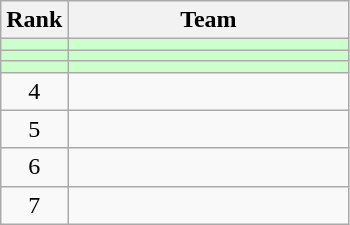<table class=wikitable style="text-align:center;">
<tr>
<th>Rank</th>
<th width=180>Team</th>
</tr>
<tr bgcolor=#CCFFCC>
<td></td>
<td align=left></td>
</tr>
<tr bgcolor=#CCFFCC>
<td></td>
<td align=left></td>
</tr>
<tr bgcolor=#CCFFCC>
<td></td>
<td align=left></td>
</tr>
<tr>
<td>4</td>
<td align=left></td>
</tr>
<tr>
<td>5</td>
<td align=left></td>
</tr>
<tr>
<td>6</td>
<td align=left></td>
</tr>
<tr>
<td>7</td>
<td align=left></td>
</tr>
</table>
